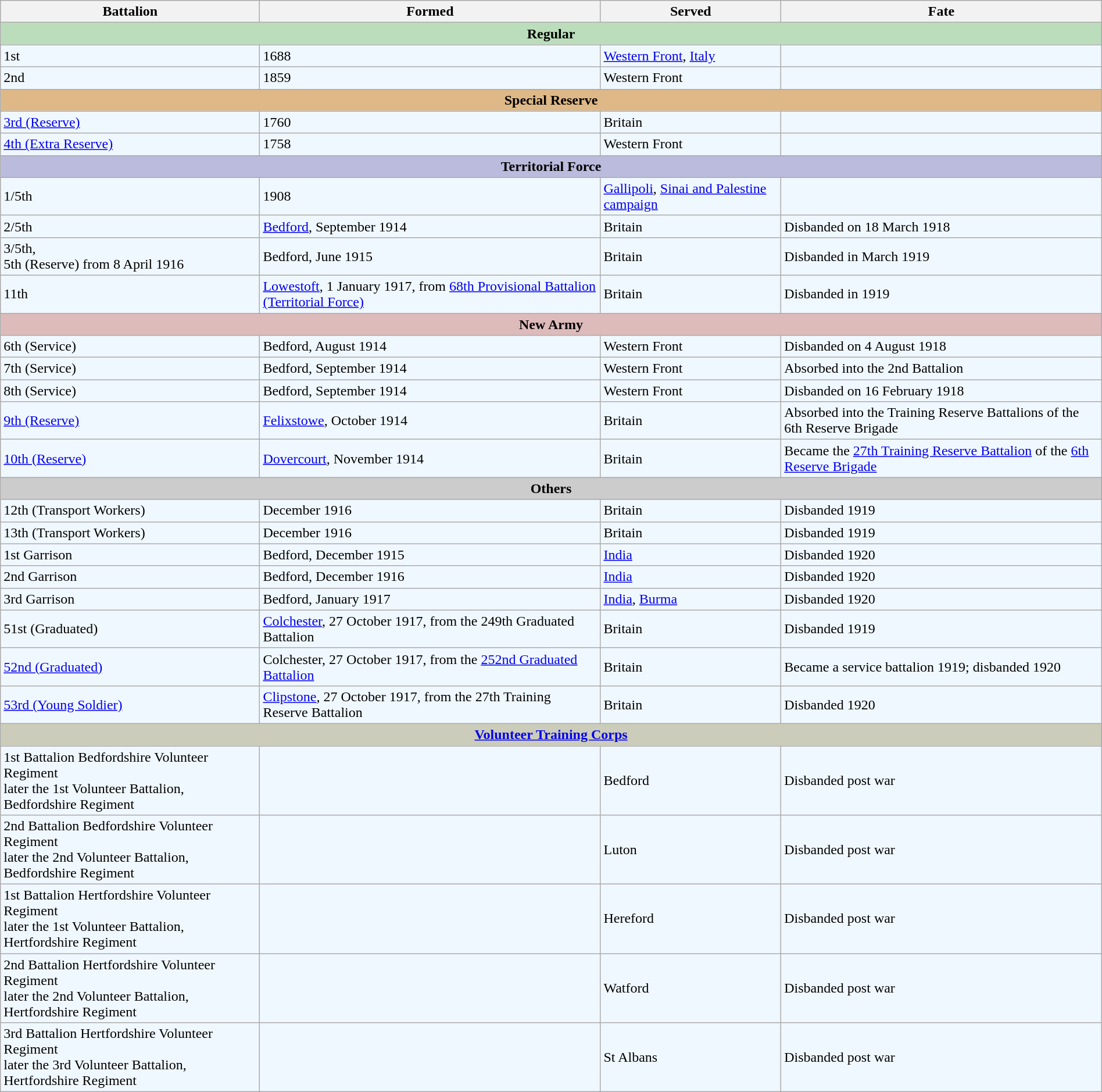<table class="wikitable" style="width:100%;">
<tr>
<th>Battalion</th>
<th>Formed</th>
<th>Served</th>
<th>Fate</th>
</tr>
<tr>
<th colspan="5" style="background:#bdb;">Regular</th>
</tr>
<tr style="background:#f0f8ff;">
<td>1st</td>
<td>1688</td>
<td><a href='#'>Western Front</a>, <a href='#'>Italy</a></td>
<td></td>
</tr>
<tr style="background:#f0f8ff;">
<td>2nd</td>
<td>1859</td>
<td>Western Front</td>
<td></td>
</tr>
<tr>
<th colspan="5" style="background:#deb887;">Special Reserve</th>
</tr>
<tr style="background:#f0f8ff;">
<td><a href='#'>3rd (Reserve)</a></td>
<td>1760</td>
<td>Britain</td>
<td></td>
</tr>
<tr style="background:#f0f8ff;">
<td><a href='#'>4th (Extra Reserve)</a></td>
<td>1758</td>
<td>Western Front</td>
<td></td>
</tr>
<tr>
<th colspan="5" style="background:#bbd;">Territorial Force</th>
</tr>
<tr style="background:#f0f8ff;">
<td>1/5th</td>
<td>1908</td>
<td><a href='#'>Gallipoli</a>, <a href='#'>Sinai and Palestine campaign</a></td>
<td></td>
</tr>
<tr style="background:#f0f8ff;">
<td>2/5th</td>
<td><a href='#'>Bedford</a>, September 1914</td>
<td>Britain</td>
<td>Disbanded on 18 March 1918</td>
</tr>
<tr style="background:#f0f8ff;">
<td>3/5th, <br>5th (Reserve) from 8 April 1916</td>
<td>Bedford, June 1915</td>
<td>Britain</td>
<td>Disbanded in March 1919</td>
</tr>
<tr style="background:#f0f8ff;">
<td>11th</td>
<td><a href='#'>Lowestoft</a>, 1 January 1917, from <a href='#'>68th Provisional Battalion (Territorial Force)</a></td>
<td>Britain</td>
<td>Disbanded in 1919</td>
</tr>
<tr>
<th colspan="5" style="background:#dbb;">New Army</th>
</tr>
<tr style="background:#f0f8ff;">
<td>6th (Service)</td>
<td>Bedford, August 1914</td>
<td>Western Front</td>
<td>Disbanded on 4 August 1918</td>
</tr>
<tr style="background:#f0f8ff;">
<td>7th (Service)</td>
<td>Bedford, September 1914</td>
<td>Western Front</td>
<td>Absorbed into the 2nd Battalion</td>
</tr>
<tr style="background:#f0f8ff;">
<td>8th (Service)</td>
<td>Bedford, September 1914</td>
<td>Western Front</td>
<td>Disbanded on 16 February 1918</td>
</tr>
<tr style="background:#f0f8ff;">
<td><a href='#'>9th (Reserve)</a></td>
<td><a href='#'>Felixstowe</a>, October 1914</td>
<td>Britain</td>
<td>Absorbed into the Training Reserve Battalions of the 6th Reserve Brigade</td>
</tr>
<tr style="background:#f0f8ff;">
<td><a href='#'>10th (Reserve)</a></td>
<td><a href='#'>Dovercourt</a>, November 1914</td>
<td>Britain</td>
<td>Became the <a href='#'>27th Training Reserve Battalion</a> of the <a href='#'>6th Reserve Brigade</a></td>
</tr>
<tr>
<th colspan="5" style="background:#ccc;">Others</th>
</tr>
<tr style="background:#f0f8ff;">
<td>12th (Transport Workers)</td>
<td>December 1916</td>
<td>Britain</td>
<td>Disbanded 1919</td>
</tr>
<tr style="background:#f0f8ff;">
<td>13th (Transport Workers)</td>
<td>December 1916</td>
<td>Britain</td>
<td>Disbanded 1919</td>
</tr>
<tr style="background:#f0f8ff;">
<td>1st Garrison</td>
<td>Bedford, December 1915</td>
<td><a href='#'>India</a></td>
<td>Disbanded 1920</td>
</tr>
<tr style="background:#f0f8ff;">
<td>2nd Garrison</td>
<td>Bedford, December 1916</td>
<td><a href='#'>India</a></td>
<td>Disbanded 1920</td>
</tr>
<tr style="background:#f0f8ff;">
<td>3rd Garrison</td>
<td>Bedford, January 1917</td>
<td><a href='#'>India</a>, <a href='#'>Burma</a></td>
<td>Disbanded 1920</td>
</tr>
<tr style="background:#f0f8ff;">
<td>51st (Graduated)</td>
<td><a href='#'>Colchester</a>, 27 October 1917, from the 249th Graduated Battalion</td>
<td>Britain</td>
<td>Disbanded 1919</td>
</tr>
<tr style="background:#f0f8ff;">
<td><a href='#'>52nd (Graduated)</a></td>
<td>Colchester, 27 October 1917, from the <a href='#'>252nd Graduated Battalion</a></td>
<td>Britain</td>
<td>Became a service battalion 1919; disbanded 1920</td>
</tr>
<tr style="background:#f0f8ff;">
<td><a href='#'>53rd (Young Soldier)</a></td>
<td><a href='#'>Clipstone</a>, 27 October 1917, from the 27th Training Reserve Battalion</td>
<td>Britain</td>
<td>Disbanded 1920</td>
</tr>
<tr>
<th colspan="5" style="background:#ccb;"><a href='#'>Volunteer Training Corps</a></th>
</tr>
<tr style="background:#f0f8ff;">
<td>1st Battalion Bedfordshire Volunteer Regiment<br>later the 1st Volunteer Battalion, Bedfordshire Regiment</td>
<td></td>
<td>Bedford</td>
<td>Disbanded post war</td>
</tr>
<tr style="background:#f0f8ff;">
<td>2nd Battalion Bedfordshire Volunteer Regiment<br>later the 2nd Volunteer Battalion, Bedfordshire Regiment</td>
<td></td>
<td>Luton</td>
<td>Disbanded post war</td>
</tr>
<tr style="background:#f0f8ff;">
<td>1st Battalion Hertfordshire Volunteer Regiment<br>later the 1st Volunteer Battalion, Hertfordshire Regiment</td>
<td></td>
<td>Hereford</td>
<td>Disbanded post war</td>
</tr>
<tr style="background:#f0f8ff;">
<td>2nd Battalion Hertfordshire Volunteer Regiment<br>later the 2nd Volunteer Battalion, Hertfordshire Regiment</td>
<td></td>
<td>Watford</td>
<td>Disbanded post war</td>
</tr>
<tr style="background:#f0f8ff;">
<td>3rd Battalion Hertfordshire Volunteer Regiment<br>later the 3rd Volunteer Battalion, Hertfordshire Regiment</td>
<td></td>
<td>St Albans</td>
<td>Disbanded post war</td>
</tr>
</table>
